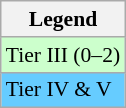<table class="wikitable" style="font-size:90%">
<tr>
<th>Legend</th>
</tr>
<tr>
<td style="background:#ccffcc;">Tier III (0–2)</td>
</tr>
<tr>
<td style="background:#66ccff;">Tier IV & V</td>
</tr>
</table>
